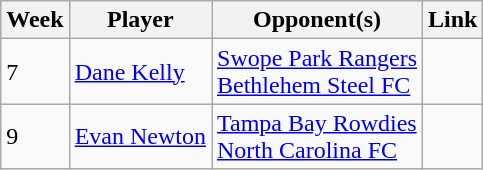<table class=wikitable>
<tr>
<th>Week</th>
<th>Player</th>
<th>Opponent(s)</th>
<th>Link</th>
</tr>
<tr>
<td>7</td>
<td> <a href='#'>Dane Kelly</a></td>
<td><a href='#'>Swope Park Rangers</a><br><a href='#'>Bethlehem Steel FC</a></td>
<td></td>
</tr>
<tr>
<td>9</td>
<td> <a href='#'>Evan Newton</a></td>
<td><a href='#'>Tampa Bay Rowdies</a><br><a href='#'>North Carolina FC</a></td>
<td></td>
</tr>
</table>
